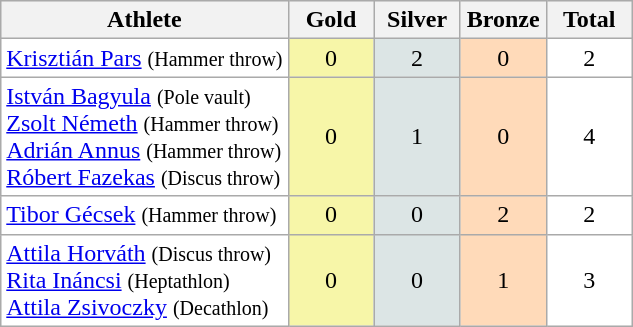<table class=wikitable style="border:1px solid #AAAAAA">
<tr bgcolor="#EFEFEF">
<th>Athlete</th>
<th width=50>Gold</th>
<th width=50>Silver</th>
<th width=50>Bronze</th>
<th width=50>Total</th>
</tr>
<tr align="center" bgcolor="#FFFFFF">
<td align="left"><a href='#'>Krisztián Pars</a> <small>(Hammer throw)</small></td>
<td style="background:#F7F6A8;">0</td>
<td style="background:#DCE5E5;">2</td>
<td style="background:#FFDAB9;">0</td>
<td>2</td>
</tr>
<tr align="center" bgcolor="#FFFFFF">
<td align="left"><a href='#'>István Bagyula</a> <small>(Pole vault)</small><br><a href='#'>Zsolt Németh</a> <small>(Hammer throw)</small><br><a href='#'>Adrián Annus</a> <small>(Hammer throw)</small><br><a href='#'>Róbert Fazekas</a> <small>(Discus throw)</small></td>
<td style="background:#F7F6A8;">0</td>
<td style="background:#DCE5E5;">1</td>
<td style="background:#FFDAB9;">0</td>
<td>4</td>
</tr>
<tr align="center" bgcolor="#FFFFFF">
<td align="left"><a href='#'>Tibor Gécsek</a> <small>(Hammer throw)</small></td>
<td style="background:#F7F6A8;">0</td>
<td style="background:#DCE5E5;">0</td>
<td style="background:#FFDAB9;">2</td>
<td>2</td>
</tr>
<tr align="center" bgcolor="#FFFFFF">
<td align="left"><a href='#'>Attila Horváth</a> <small>(Discus throw)</small><br><a href='#'>Rita Ináncsi</a> <small>(Heptathlon)</small><br><a href='#'>Attila Zsivoczky</a> <small>(Decathlon)</small></td>
<td style="background:#F7F6A8;">0</td>
<td style="background:#DCE5E5;">0</td>
<td style="background:#FFDAB9;">1</td>
<td>3</td>
</tr>
</table>
